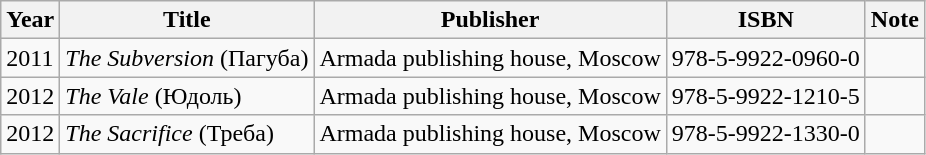<table class="wikitable sortable">
<tr>
<th>Year</th>
<th>Title</th>
<th>Publisher</th>
<th>ISBN</th>
<th>Note</th>
</tr>
<tr>
<td>2011</td>
<td><em>The Subversion</em> (Пагуба)</td>
<td>Armada publishing house, Moscow</td>
<td>978-5-9922-0960-0</td>
<td></td>
</tr>
<tr>
<td>2012</td>
<td><em>The Vale</em> (Юдоль)</td>
<td>Armada publishing house, Moscow</td>
<td>978-5-9922-1210-5</td>
<td></td>
</tr>
<tr>
<td>2012</td>
<td><em>The Sacrifice</em> (Треба)</td>
<td>Armada publishing house, Moscow</td>
<td>978-5-9922-1330-0</td>
<td></td>
</tr>
</table>
